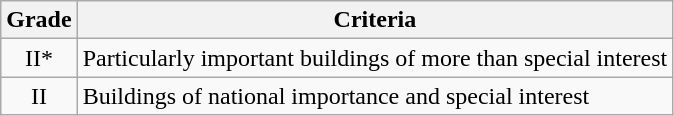<table class="wikitable">
<tr>
<th>Grade</th>
<th>Criteria</th>
</tr>
<tr>
<td align="center" >II*</td>
<td>Particularly important buildings of more than special interest</td>
</tr>
<tr>
<td align="center" >II</td>
<td>Buildings of national importance and special interest</td>
</tr>
</table>
